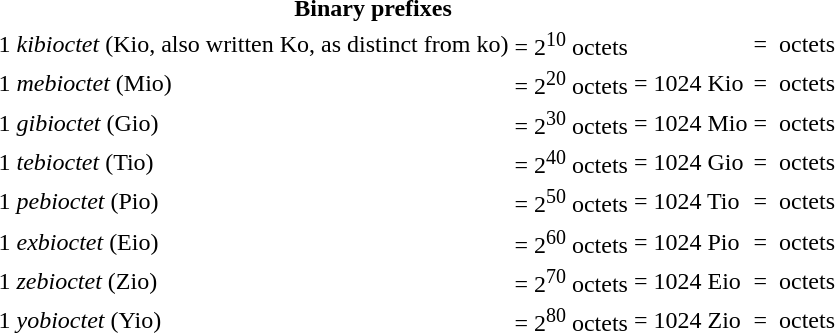<table>
<tr>
<th colspan=3>Binary prefixes</th>
</tr>
<tr>
<td>1 <em>kibioctet</em> (Kio, also written Ko, as distinct from ko)</td>
<td colspan="2">= 2<sup>10</sup> octets</td>
<td>=  octets</td>
</tr>
<tr>
<td>1 <em>mebioctet</em> (Mio)</td>
<td>= 2<sup>20</sup> octets</td>
<td>= 1024 Kio</td>
<td>=  octets</td>
</tr>
<tr>
<td>1 <em>gibioctet</em> (Gio)</td>
<td>= 2<sup>30</sup> octets</td>
<td>= 1024 Mio</td>
<td>=  octets</td>
</tr>
<tr>
<td>1 <em>tebioctet</em> (Tio)</td>
<td>= 2<sup>40</sup> octets</td>
<td>= 1024 Gio</td>
<td>=  octets</td>
</tr>
<tr>
<td>1 <em>pebioctet</em> (Pio)</td>
<td>= 2<sup>50</sup> octets</td>
<td>= 1024 Tio</td>
<td>=  octets</td>
</tr>
<tr>
<td>1 <em>exbioctet</em> (Eio)</td>
<td>= 2<sup>60</sup> octets</td>
<td>= 1024 Pio</td>
<td>=  octets</td>
</tr>
<tr>
<td>1 <em>zebioctet</em> (Zio)</td>
<td>= 2<sup>70</sup> octets</td>
<td>= 1024 Eio</td>
<td>=  octets</td>
</tr>
<tr>
<td>1 <em>yobioctet</em> (Yio)</td>
<td>= 2<sup>80</sup> octets</td>
<td>= 1024 Zio</td>
<td>=  octets</td>
</tr>
</table>
